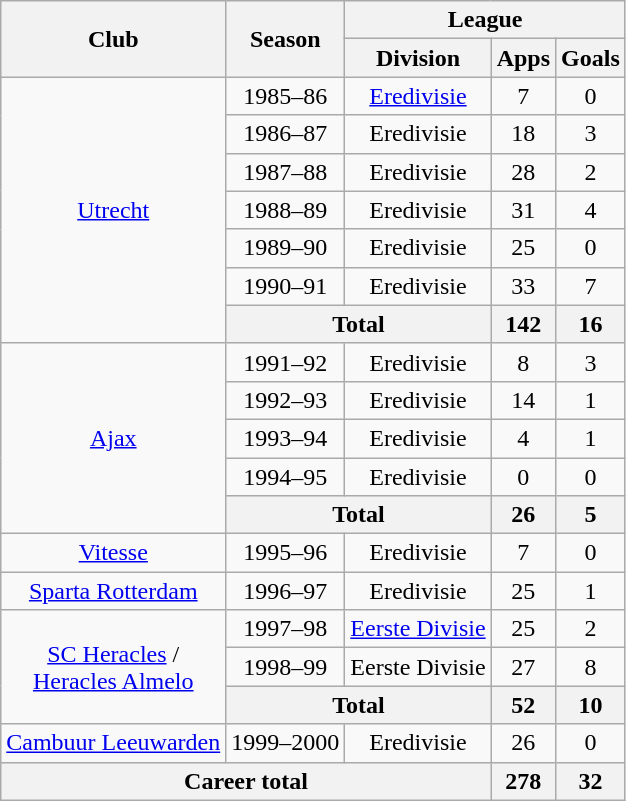<table class="wikitable" style="text-align: center">
<tr>
<th rowspan="2">Club</th>
<th rowspan="2">Season</th>
<th colspan="3">League</th>
</tr>
<tr>
<th>Division</th>
<th>Apps</th>
<th>Goals</th>
</tr>
<tr>
<td rowspan="7"><a href='#'>Utrecht</a></td>
<td>1985–86</td>
<td><a href='#'>Eredivisie</a></td>
<td>7</td>
<td>0</td>
</tr>
<tr>
<td>1986–87</td>
<td>Eredivisie</td>
<td>18</td>
<td>3</td>
</tr>
<tr>
<td>1987–88</td>
<td>Eredivisie</td>
<td>28</td>
<td>2</td>
</tr>
<tr>
<td>1988–89</td>
<td>Eredivisie</td>
<td>31</td>
<td>4</td>
</tr>
<tr>
<td>1989–90</td>
<td>Eredivisie</td>
<td>25</td>
<td>0</td>
</tr>
<tr>
<td>1990–91</td>
<td>Eredivisie</td>
<td>33</td>
<td>7</td>
</tr>
<tr>
<th colspan="2">Total</th>
<th>142</th>
<th>16</th>
</tr>
<tr>
<td rowspan="5"><a href='#'>Ajax</a></td>
<td>1991–92</td>
<td>Eredivisie</td>
<td>8</td>
<td>3</td>
</tr>
<tr>
<td>1992–93</td>
<td>Eredivisie</td>
<td>14</td>
<td>1</td>
</tr>
<tr>
<td>1993–94</td>
<td>Eredivisie</td>
<td>4</td>
<td>1</td>
</tr>
<tr>
<td>1994–95</td>
<td>Eredivisie</td>
<td>0</td>
<td>0</td>
</tr>
<tr>
<th colspan="2">Total</th>
<th>26</th>
<th>5</th>
</tr>
<tr>
<td><a href='#'>Vitesse</a></td>
<td>1995–96</td>
<td>Eredivisie</td>
<td>7</td>
<td>0</td>
</tr>
<tr>
<td><a href='#'>Sparta Rotterdam</a></td>
<td>1996–97</td>
<td>Eredivisie</td>
<td>25</td>
<td>1</td>
</tr>
<tr>
<td rowspan="3"><a href='#'>SC Heracles</a> / <br><a href='#'>Heracles Almelo</a></td>
<td>1997–98</td>
<td><a href='#'>Eerste Divisie</a></td>
<td>25</td>
<td>2</td>
</tr>
<tr>
<td>1998–99</td>
<td>Eerste Divisie</td>
<td>27</td>
<td>8</td>
</tr>
<tr>
<th colspan="2">Total</th>
<th>52</th>
<th>10</th>
</tr>
<tr>
<td><a href='#'>Cambuur Leeuwarden</a></td>
<td>1999–2000</td>
<td>Eredivisie</td>
<td>26</td>
<td>0</td>
</tr>
<tr>
<th colspan="3">Career total</th>
<th>278</th>
<th>32</th>
</tr>
</table>
